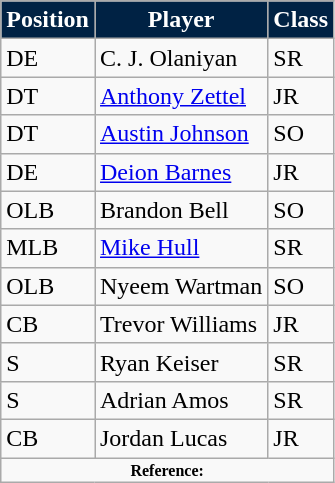<table class="wikitable">
<tr>
<th style="background:#024; color:#fff;">Position</th>
<th style="background:#024; color:#fff;">Player</th>
<th style="background:#024; color:#fff;">Class</th>
</tr>
<tr>
<td>DE</td>
<td>C. J. Olaniyan</td>
<td>SR</td>
</tr>
<tr>
<td>DT</td>
<td><a href='#'>Anthony Zettel</a></td>
<td>JR</td>
</tr>
<tr>
<td>DT</td>
<td><a href='#'>Austin Johnson</a></td>
<td>SO</td>
</tr>
<tr>
<td>DE</td>
<td><a href='#'>Deion Barnes</a></td>
<td>JR</td>
</tr>
<tr>
<td>OLB</td>
<td>Brandon Bell</td>
<td>SO</td>
</tr>
<tr>
<td>MLB</td>
<td><a href='#'>Mike Hull</a></td>
<td>SR</td>
</tr>
<tr>
<td>OLB</td>
<td>Nyeem Wartman</td>
<td>SO</td>
</tr>
<tr>
<td>CB</td>
<td>Trevor Williams</td>
<td>JR</td>
</tr>
<tr>
<td>S</td>
<td>Ryan Keiser</td>
<td>SR</td>
</tr>
<tr>
<td>S</td>
<td>Adrian Amos</td>
<td>SR</td>
</tr>
<tr>
<td>CB</td>
<td>Jordan Lucas</td>
<td>JR</td>
</tr>
<tr>
<td colspan="3" style="font-size:8pt; text-align:center;"><strong>Reference:</strong></td>
</tr>
</table>
